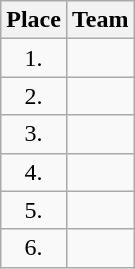<table class="wikitable">
<tr>
<th>Place</th>
<th>Team</th>
</tr>
<tr>
<td align="center">1.</td>
<td></td>
</tr>
<tr>
<td align="center">2.</td>
<td></td>
</tr>
<tr>
<td align="center">3.</td>
<td></td>
</tr>
<tr>
<td align="center">4.</td>
<td></td>
</tr>
<tr>
<td align="center">5.</td>
<td></td>
</tr>
<tr>
<td align="center">6.</td>
<td></td>
</tr>
</table>
